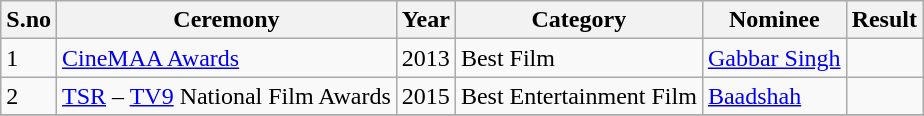<table class="wikitable">
<tr>
<th>S.no</th>
<th>Ceremony</th>
<th>Year</th>
<th>Category</th>
<th>Nominee</th>
<th>Result</th>
</tr>
<tr>
<td>1</td>
<td rowspan="1"><a href='#'>CineMAA Awards</a></td>
<td rowspan="1">2013</td>
<td>Best Film</td>
<td><a href='#'>Gabbar Singh</a></td>
<td></td>
</tr>
<tr>
<td>2</td>
<td rowspan="1"><a href='#'>TSR</a> – <a href='#'>TV9</a> National Film Awards</td>
<td rowspan="1">2015</td>
<td>Best Entertainment Film</td>
<td><a href='#'>Baadshah</a></td>
<td></td>
</tr>
<tr>
</tr>
</table>
